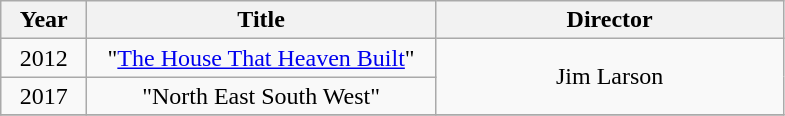<table class="wikitable">
<tr>
<th width="50">Year</th>
<th width="225">Title</th>
<th width="225">Director</th>
</tr>
<tr>
<td align="center">2012</td>
<td align="center">"<a href='#'>The House That Heaven Built</a>"</td>
<td rowspan="2" align="center">Jim Larson</td>
</tr>
<tr>
<td align="center">2017</td>
<td align="center">"North East South West"</td>
</tr>
<tr>
</tr>
</table>
